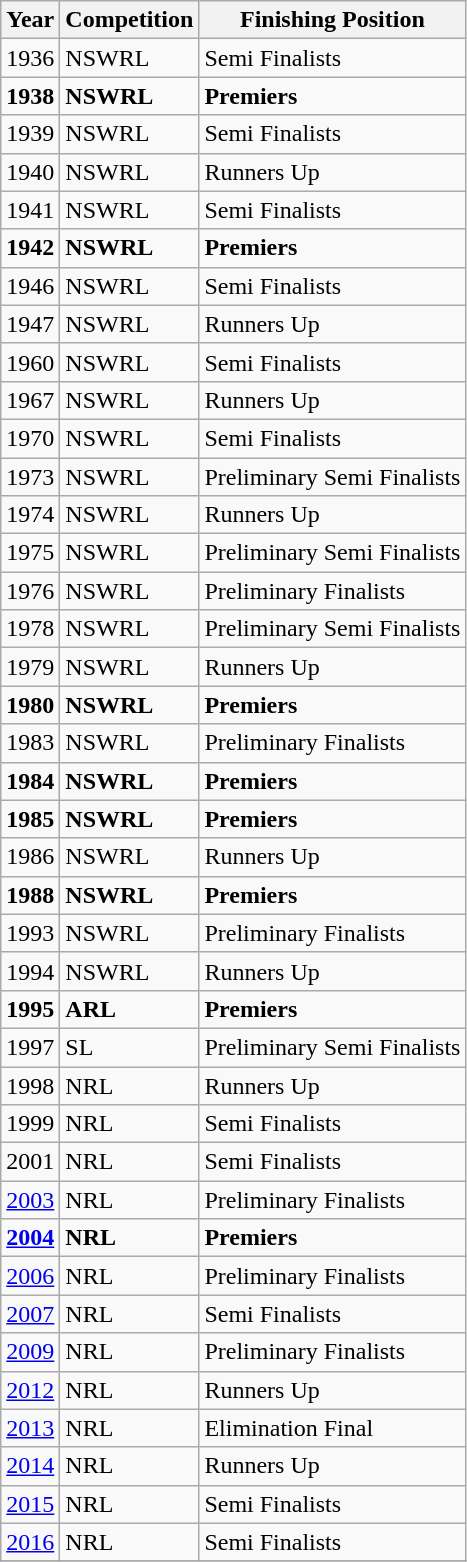<table class="wikitable" style="text-align:left;">
<tr>
<th>Year</th>
<th>Competition</th>
<th>Finishing Position</th>
</tr>
<tr>
<td>1936</td>
<td>NSWRL</td>
<td>Semi Finalists</td>
</tr>
<tr>
<td><strong>1938</strong></td>
<td><strong>NSWRL</strong></td>
<td><strong>Premiers</strong></td>
</tr>
<tr>
<td>1939</td>
<td>NSWRL</td>
<td>Semi Finalists</td>
</tr>
<tr>
<td>1940</td>
<td>NSWRL</td>
<td>Runners Up</td>
</tr>
<tr>
<td>1941</td>
<td>NSWRL</td>
<td>Semi Finalists</td>
</tr>
<tr>
<td><strong>1942</strong></td>
<td><strong>NSWRL</strong></td>
<td><strong>Premiers</strong></td>
</tr>
<tr>
<td>1946</td>
<td>NSWRL</td>
<td>Semi Finalists</td>
</tr>
<tr>
<td>1947</td>
<td>NSWRL</td>
<td>Runners Up</td>
</tr>
<tr>
<td>1960</td>
<td>NSWRL</td>
<td>Semi Finalists</td>
</tr>
<tr>
<td>1967</td>
<td>NSWRL</td>
<td>Runners Up</td>
</tr>
<tr>
<td>1970</td>
<td>NSWRL</td>
<td>Semi Finalists</td>
</tr>
<tr>
<td>1973</td>
<td>NSWRL</td>
<td>Preliminary Semi Finalists</td>
</tr>
<tr>
<td>1974</td>
<td>NSWRL</td>
<td>Runners Up</td>
</tr>
<tr>
<td>1975</td>
<td>NSWRL</td>
<td>Preliminary Semi Finalists</td>
</tr>
<tr>
<td>1976</td>
<td>NSWRL</td>
<td>Preliminary Finalists</td>
</tr>
<tr>
<td>1978</td>
<td>NSWRL</td>
<td>Preliminary Semi Finalists</td>
</tr>
<tr>
<td>1979</td>
<td>NSWRL</td>
<td>Runners Up</td>
</tr>
<tr>
<td><strong>1980</strong></td>
<td><strong>NSWRL</strong></td>
<td><strong>Premiers</strong></td>
</tr>
<tr>
<td>1983</td>
<td>NSWRL</td>
<td>Preliminary Finalists</td>
</tr>
<tr>
<td><strong>1984</strong></td>
<td><strong>NSWRL</strong></td>
<td><strong>Premiers</strong></td>
</tr>
<tr>
<td><strong>1985</strong></td>
<td><strong>NSWRL</strong></td>
<td><strong>Premiers</strong></td>
</tr>
<tr>
<td>1986</td>
<td>NSWRL</td>
<td>Runners Up</td>
</tr>
<tr>
<td><strong>1988</strong></td>
<td><strong>NSWRL</strong></td>
<td><strong>Premiers</strong></td>
</tr>
<tr>
<td>1993</td>
<td>NSWRL</td>
<td>Preliminary Finalists</td>
</tr>
<tr>
<td>1994</td>
<td>NSWRL</td>
<td>Runners Up</td>
</tr>
<tr>
<td><strong>1995</strong></td>
<td><strong>ARL</strong></td>
<td><strong>Premiers</strong></td>
</tr>
<tr>
<td>1997</td>
<td>SL</td>
<td>Preliminary Semi Finalists</td>
</tr>
<tr>
<td>1998</td>
<td>NRL</td>
<td>Runners Up</td>
</tr>
<tr>
<td>1999</td>
<td>NRL</td>
<td>Semi Finalists</td>
</tr>
<tr>
<td>2001</td>
<td>NRL</td>
<td>Semi Finalists</td>
</tr>
<tr>
<td><a href='#'>2003</a></td>
<td>NRL</td>
<td>Preliminary Finalists</td>
</tr>
<tr>
<td><strong><a href='#'>2004</a></strong></td>
<td><strong>NRL</strong></td>
<td><strong>Premiers</strong></td>
</tr>
<tr>
<td><a href='#'>2006</a></td>
<td>NRL</td>
<td>Preliminary Finalists</td>
</tr>
<tr>
<td><a href='#'>2007</a></td>
<td>NRL</td>
<td>Semi Finalists</td>
</tr>
<tr>
<td><a href='#'>2009</a></td>
<td>NRL</td>
<td>Preliminary Finalists</td>
</tr>
<tr>
<td><a href='#'>2012</a></td>
<td>NRL</td>
<td>Runners Up</td>
</tr>
<tr>
<td><a href='#'>2013</a></td>
<td>NRL</td>
<td>Elimination Final</td>
</tr>
<tr>
<td><a href='#'>2014</a></td>
<td>NRL</td>
<td>Runners Up</td>
</tr>
<tr>
<td><a href='#'>2015</a></td>
<td>NRL</td>
<td>Semi Finalists</td>
</tr>
<tr>
<td><a href='#'>2016</a></td>
<td>NRL</td>
<td>Semi Finalists</td>
</tr>
<tr>
</tr>
</table>
